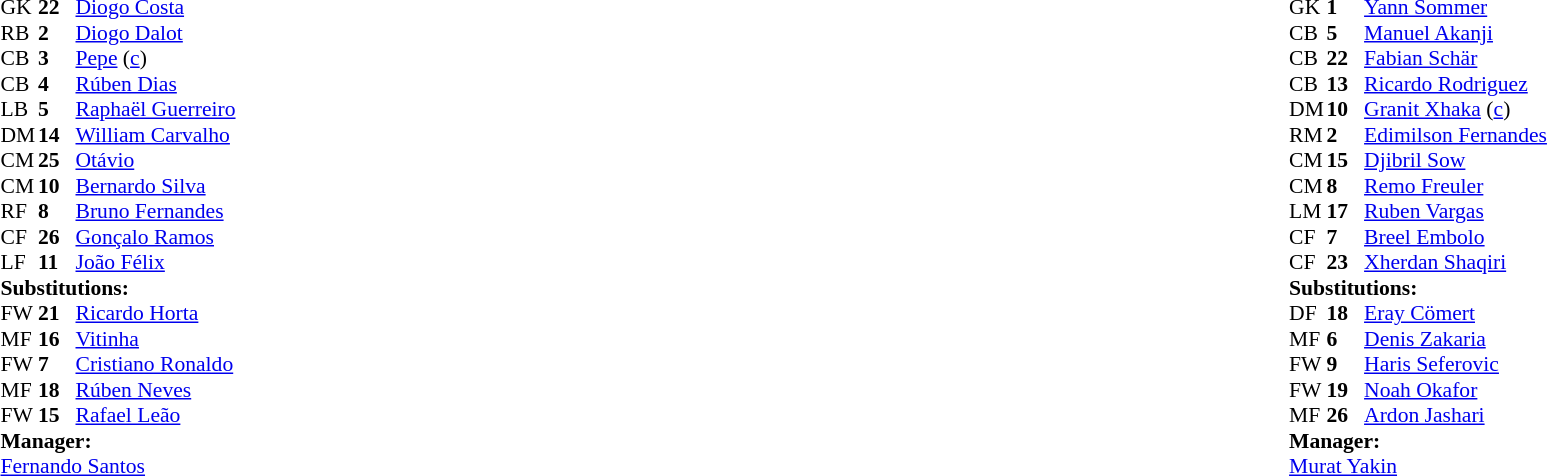<table width="100%">
<tr>
<td valign="top" width="40%"><br><table style="font-size:90%" cellspacing="0" cellpadding="0">
<tr>
<th width=25></th>
<th width=25></th>
</tr>
<tr>
<td>GK</td>
<td><strong>22</strong></td>
<td><a href='#'>Diogo Costa</a></td>
</tr>
<tr>
<td>RB</td>
<td><strong>2</strong></td>
<td><a href='#'>Diogo Dalot</a></td>
</tr>
<tr>
<td>CB</td>
<td><strong>3</strong></td>
<td><a href='#'>Pepe</a> (<a href='#'>c</a>)</td>
</tr>
<tr>
<td>CB</td>
<td><strong>4</strong></td>
<td><a href='#'>Rúben Dias</a></td>
</tr>
<tr>
<td>LB</td>
<td><strong>5</strong></td>
<td><a href='#'>Raphaël Guerreiro</a></td>
</tr>
<tr>
<td>DM</td>
<td><strong>14</strong></td>
<td><a href='#'>William Carvalho</a></td>
</tr>
<tr>
<td>CM</td>
<td><strong>25</strong></td>
<td><a href='#'>Otávio</a></td>
<td></td>
<td></td>
</tr>
<tr>
<td>CM</td>
<td><strong>10</strong></td>
<td><a href='#'>Bernardo Silva</a></td>
<td></td>
<td></td>
</tr>
<tr>
<td>RF</td>
<td><strong>8</strong></td>
<td><a href='#'>Bruno Fernandes</a></td>
<td></td>
<td></td>
</tr>
<tr>
<td>CF</td>
<td><strong>26</strong></td>
<td><a href='#'>Gonçalo Ramos</a></td>
<td></td>
<td></td>
</tr>
<tr>
<td>LF</td>
<td><strong>11</strong></td>
<td><a href='#'>João Félix</a></td>
<td></td>
<td></td>
</tr>
<tr>
<td colspan=3><strong>Substitutions:</strong></td>
</tr>
<tr>
<td>FW</td>
<td><strong>21</strong></td>
<td><a href='#'>Ricardo Horta</a></td>
<td></td>
<td></td>
</tr>
<tr>
<td>MF</td>
<td><strong>16</strong></td>
<td><a href='#'>Vitinha</a></td>
<td></td>
<td></td>
</tr>
<tr>
<td>FW</td>
<td><strong>7</strong></td>
<td><a href='#'>Cristiano Ronaldo</a></td>
<td></td>
<td></td>
</tr>
<tr>
<td>MF</td>
<td><strong>18</strong></td>
<td><a href='#'>Rúben Neves</a></td>
<td></td>
<td></td>
</tr>
<tr>
<td>FW</td>
<td><strong>15</strong></td>
<td><a href='#'>Rafael Leão</a></td>
<td></td>
<td></td>
</tr>
<tr>
<td colspan=3><strong>Manager:</strong></td>
</tr>
<tr>
<td colspan=3><a href='#'>Fernando Santos</a></td>
</tr>
</table>
</td>
<td valign="top"></td>
<td valign="top" width="50%"><br><table style="font-size:90%; margin:auto" cellspacing="0" cellpadding="0">
<tr>
<th width=25></th>
<th width=25></th>
</tr>
<tr>
<td>GK</td>
<td><strong>1</strong></td>
<td><a href='#'>Yann Sommer</a></td>
</tr>
<tr>
<td>CB</td>
<td><strong>5</strong></td>
<td><a href='#'>Manuel Akanji</a></td>
</tr>
<tr>
<td>CB</td>
<td><strong>22</strong></td>
<td><a href='#'>Fabian Schär</a></td>
<td></td>
<td></td>
</tr>
<tr>
<td>CB</td>
<td><strong>13</strong></td>
<td><a href='#'>Ricardo Rodriguez</a></td>
</tr>
<tr>
<td>DM</td>
<td><strong>10</strong></td>
<td><a href='#'>Granit Xhaka</a> (<a href='#'>c</a>)</td>
</tr>
<tr>
<td>RM</td>
<td><strong>2</strong></td>
<td><a href='#'>Edimilson Fernandes</a></td>
</tr>
<tr>
<td>CM</td>
<td><strong>15</strong></td>
<td><a href='#'>Djibril Sow</a></td>
<td></td>
<td></td>
</tr>
<tr>
<td>CM</td>
<td><strong>8</strong></td>
<td><a href='#'>Remo Freuler</a></td>
<td></td>
<td></td>
</tr>
<tr>
<td>LM</td>
<td><strong>17</strong></td>
<td><a href='#'>Ruben Vargas</a></td>
<td></td>
<td></td>
</tr>
<tr>
<td>CF</td>
<td><strong>7</strong></td>
<td><a href='#'>Breel Embolo</a></td>
<td></td>
<td></td>
</tr>
<tr>
<td>CF</td>
<td><strong>23</strong></td>
<td><a href='#'>Xherdan Shaqiri</a></td>
</tr>
<tr>
<td colspan=3><strong>Substitutions:</strong></td>
</tr>
<tr>
<td>DF</td>
<td><strong>18</strong></td>
<td><a href='#'>Eray Cömert</a></td>
<td></td>
<td></td>
</tr>
<tr>
<td>MF</td>
<td><strong>6</strong></td>
<td><a href='#'>Denis Zakaria</a></td>
<td></td>
<td></td>
</tr>
<tr>
<td>FW</td>
<td><strong>9</strong></td>
<td><a href='#'>Haris Seferovic</a></td>
<td></td>
<td></td>
</tr>
<tr>
<td>FW</td>
<td><strong>19</strong></td>
<td><a href='#'>Noah Okafor</a></td>
<td></td>
<td></td>
</tr>
<tr>
<td>MF</td>
<td><strong>26</strong></td>
<td><a href='#'>Ardon Jashari</a></td>
<td></td>
<td></td>
</tr>
<tr>
<td colspan=3><strong>Manager:</strong></td>
</tr>
<tr>
<td colspan=3><a href='#'>Murat Yakin</a></td>
</tr>
</table>
</td>
</tr>
</table>
